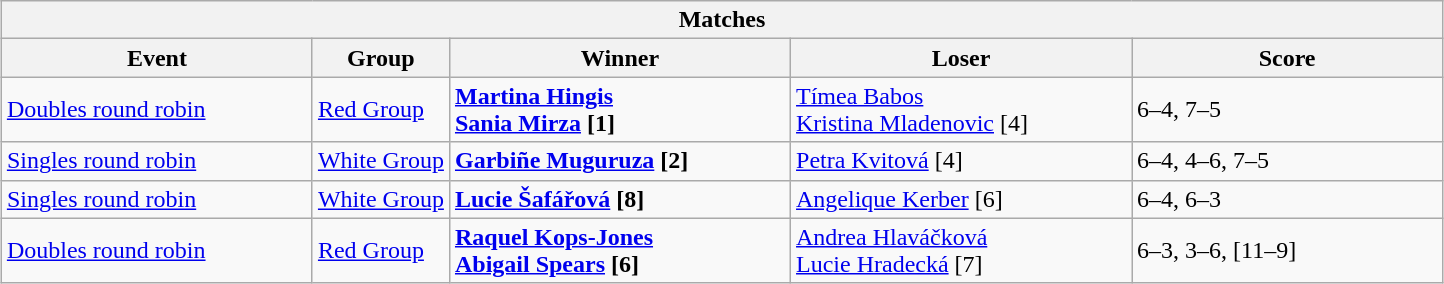<table class="wikitable collapsible uncollapsed" style="margin:1em auto;">
<tr>
<th colspan=6>Matches</th>
</tr>
<tr>
<th width=200>Event</th>
<th>Group</th>
<th width=220>Winner</th>
<th width=220>Loser</th>
<th width=200>Score</th>
</tr>
<tr align=left>
<td><a href='#'>Doubles round robin</a></td>
<td><a href='#'>Red Group</a></td>
<td><strong> <a href='#'>Martina Hingis</a> <br>  <a href='#'>Sania Mirza</a> [1]</strong></td>
<td> <a href='#'>Tímea Babos</a> <br>  <a href='#'>Kristina Mladenovic</a> [4]</td>
<td>6–4, 7–5</td>
</tr>
<tr align=left>
<td><a href='#'>Singles round robin</a></td>
<td><a href='#'>White Group</a></td>
<td><strong> <a href='#'>Garbiñe Muguruza</a> [2]</strong></td>
<td> <a href='#'>Petra Kvitová</a> [4]</td>
<td>6–4, 4–6, 7–5</td>
</tr>
<tr align=left>
<td><a href='#'>Singles round robin</a></td>
<td><a href='#'>White Group</a></td>
<td><strong> <a href='#'>Lucie Šafářová</a> [8]</strong></td>
<td> <a href='#'>Angelique Kerber</a> [6]</td>
<td>6–4, 6–3</td>
</tr>
<tr align=left>
<td><a href='#'>Doubles round robin</a></td>
<td><a href='#'>Red Group</a></td>
<td><strong> <a href='#'>Raquel Kops-Jones</a> <br>  <a href='#'>Abigail Spears</a> [6] </strong></td>
<td> <a href='#'>Andrea Hlaváčková</a> <br>  <a href='#'>Lucie Hradecká</a> [7]</td>
<td>6–3, 3–6, [11–9]</td>
</tr>
</table>
